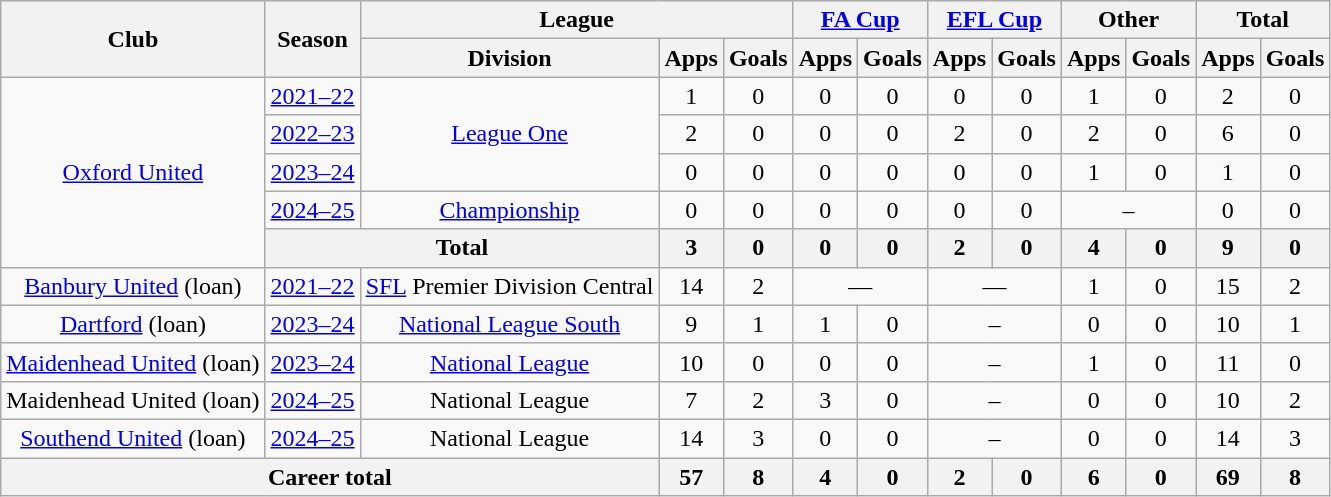<table class="wikitable" style="text-align: center;">
<tr>
<th rowspan="2">Club</th>
<th rowspan="2">Season</th>
<th colspan="3">League</th>
<th colspan="2"><a href='#'>FA Cup</a></th>
<th colspan="2"><a href='#'>EFL Cup</a></th>
<th colspan="2">Other</th>
<th colspan="3">Total</th>
</tr>
<tr>
<th>Division</th>
<th>Apps</th>
<th>Goals</th>
<th>Apps</th>
<th>Goals</th>
<th>Apps</th>
<th>Goals</th>
<th>Apps</th>
<th>Goals</th>
<th>Apps</th>
<th>Goals</th>
</tr>
<tr>
<td rowspan=5><a href='#'>Oxford United</a></td>
<td><a href='#'>2021–22</a></td>
<td rowspan=3><a href='#'>League One</a></td>
<td>1</td>
<td>0</td>
<td>0</td>
<td>0</td>
<td>0</td>
<td>0</td>
<td>1</td>
<td>0</td>
<td>2</td>
<td>0</td>
</tr>
<tr>
<td><a href='#'>2022–23</a></td>
<td>2</td>
<td>0</td>
<td>0</td>
<td>0</td>
<td>2</td>
<td>0</td>
<td>2</td>
<td>0</td>
<td>6</td>
<td>0</td>
</tr>
<tr>
<td><a href='#'>2023–24</a></td>
<td>0</td>
<td>0</td>
<td>0</td>
<td>0</td>
<td>0</td>
<td>0</td>
<td>1</td>
<td>0</td>
<td>1</td>
<td>0</td>
</tr>
<tr>
<td><a href='#'>2024–25</a></td>
<td><a href='#'>Championship</a></td>
<td>0</td>
<td>0</td>
<td>0</td>
<td>0</td>
<td>0</td>
<td>0</td>
<td colspan=2>–</td>
<td>0</td>
<td>0</td>
</tr>
<tr>
<th colspan="2">Total</th>
<th>3</th>
<th>0</th>
<th>0</th>
<th>0</th>
<th>2</th>
<th>0</th>
<th>4</th>
<th>0</th>
<th>9</th>
<th>0</th>
</tr>
<tr>
<td><a href='#'>Banbury United</a> (loan)</td>
<td><a href='#'>2021–22</a></td>
<td><a href='#'>SFL</a> Premier Division Central</td>
<td>14</td>
<td>2</td>
<td colspan="2">—</td>
<td colspan="2">—</td>
<td>1</td>
<td>0</td>
<td>15</td>
<td>2</td>
</tr>
<tr>
<td><a href='#'>Dartford</a> (loan)</td>
<td><a href='#'>2023–24</a></td>
<td><a href='#'>National League South</a></td>
<td>9</td>
<td>1</td>
<td>1</td>
<td>0</td>
<td colspan=2>–</td>
<td>0</td>
<td>0</td>
<td>10</td>
<td>1</td>
</tr>
<tr>
<td><a href='#'>Maidenhead United</a> (loan)</td>
<td><a href='#'>2023–24</a></td>
<td><a href='#'>National League</a></td>
<td>10</td>
<td>0</td>
<td>0</td>
<td>0</td>
<td colspan=2>–</td>
<td>1</td>
<td>0</td>
<td>11</td>
<td>0</td>
</tr>
<tr>
<td>Maidenhead United (loan)</td>
<td><a href='#'>2024–25</a></td>
<td>National League</td>
<td>7</td>
<td>2</td>
<td>3</td>
<td>0</td>
<td colspan=2>–</td>
<td>0</td>
<td>0</td>
<td>10</td>
<td>2</td>
</tr>
<tr>
<td><a href='#'>Southend United</a> (loan)</td>
<td><a href='#'>2024–25</a></td>
<td>National League</td>
<td>14</td>
<td>3</td>
<td>0</td>
<td>0</td>
<td colspan=2>–</td>
<td>0</td>
<td>0</td>
<td>14</td>
<td>3</td>
</tr>
<tr>
<th colspan="3">Career total</th>
<th>57</th>
<th>8</th>
<th>4</th>
<th>0</th>
<th>2</th>
<th>0</th>
<th>6</th>
<th>0</th>
<th>69</th>
<th>8</th>
</tr>
</table>
